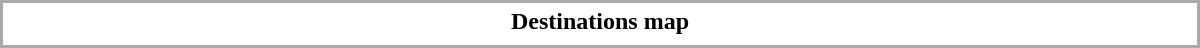<table class="collapsible collapsed" style="border:2px #aaa solid; width:50em; margin:0.2em auto;">
<tr>
<th>Destinations map</th>
</tr>
<tr>
<td></td>
</tr>
</table>
